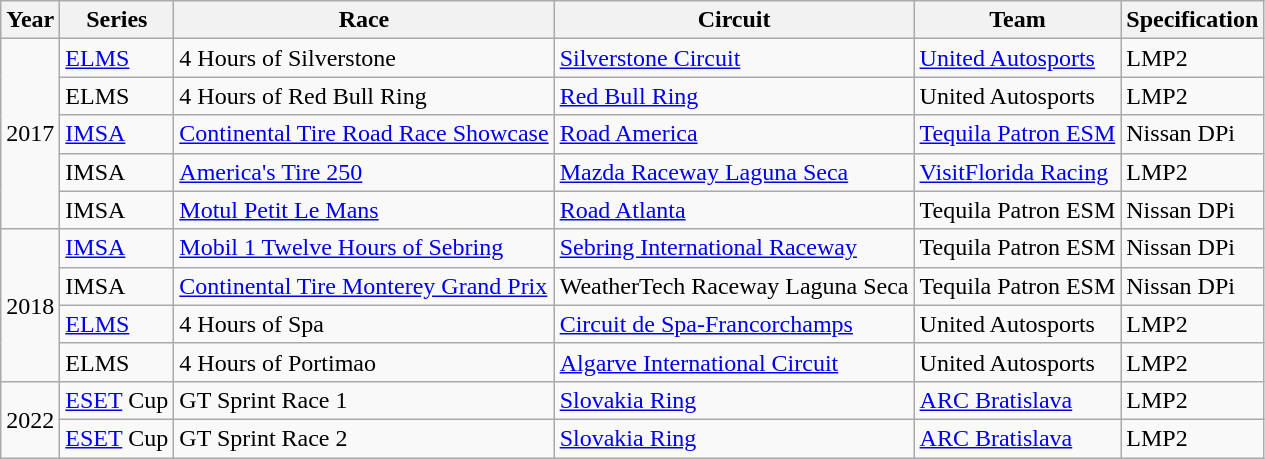<table class="wikitable">
<tr>
<th>Year</th>
<th>Series</th>
<th>Race</th>
<th>Circuit</th>
<th>Team</th>
<th>Specification</th>
</tr>
<tr>
<td rowspan="5">2017</td>
<td><a href='#'>ELMS</a></td>
<td>4 Hours of Silverstone</td>
<td> <a href='#'>Silverstone Circuit</a></td>
<td> <a href='#'>United Autosports</a></td>
<td>LMP2</td>
</tr>
<tr>
<td>ELMS</td>
<td>4 Hours of Red Bull Ring</td>
<td> <a href='#'>Red Bull Ring</a></td>
<td> United Autosports</td>
<td>LMP2</td>
</tr>
<tr>
<td><a href='#'>IMSA</a></td>
<td><a href='#'>Continental Tire Road Race Showcase</a></td>
<td> <a href='#'>Road America</a></td>
<td> <a href='#'>Tequila Patron ESM</a></td>
<td>Nissan DPi</td>
</tr>
<tr>
<td>IMSA</td>
<td><a href='#'>America's Tire 250</a></td>
<td> <a href='#'>Mazda Raceway Laguna Seca</a></td>
<td> <a href='#'>VisitFlorida Racing</a></td>
<td>LMP2</td>
</tr>
<tr>
<td>IMSA</td>
<td><a href='#'>Motul Petit Le Mans</a></td>
<td> <a href='#'>Road Atlanta</a></td>
<td> Tequila Patron ESM</td>
<td>Nissan DPi</td>
</tr>
<tr>
<td rowspan="4">2018</td>
<td><a href='#'>IMSA</a></td>
<td><a href='#'>Mobil 1 Twelve Hours of Sebring</a></td>
<td> <a href='#'>Sebring International Raceway</a></td>
<td> Tequila Patron ESM</td>
<td>Nissan DPi</td>
</tr>
<tr>
<td>IMSA</td>
<td><a href='#'>Continental Tire Monterey Grand Prix</a></td>
<td> WeatherTech Raceway Laguna Seca</td>
<td> Tequila Patron ESM</td>
<td>Nissan DPi</td>
</tr>
<tr>
<td><a href='#'>ELMS</a></td>
<td>4 Hours of Spa</td>
<td> <a href='#'>Circuit de Spa-Francorchamps</a></td>
<td> United Autosports</td>
<td>LMP2</td>
</tr>
<tr>
<td>ELMS</td>
<td>4 Hours of Portimao</td>
<td> <a href='#'>Algarve International Circuit</a></td>
<td> United Autosports</td>
<td>LMP2</td>
</tr>
<tr>
<td rowspan="2">2022</td>
<td><a href='#'>ESET</a> Cup</td>
<td>GT Sprint Race 1</td>
<td> <a href='#'>Slovakia Ring</a></td>
<td> <a href='#'>ARC Bratislava</a></td>
<td>LMP2</td>
</tr>
<tr>
<td><a href='#'>ESET</a> Cup</td>
<td>GT Sprint Race 2</td>
<td> <a href='#'>Slovakia Ring</a></td>
<td> <a href='#'>ARC Bratislava</a></td>
<td>LMP2</td>
</tr>
</table>
